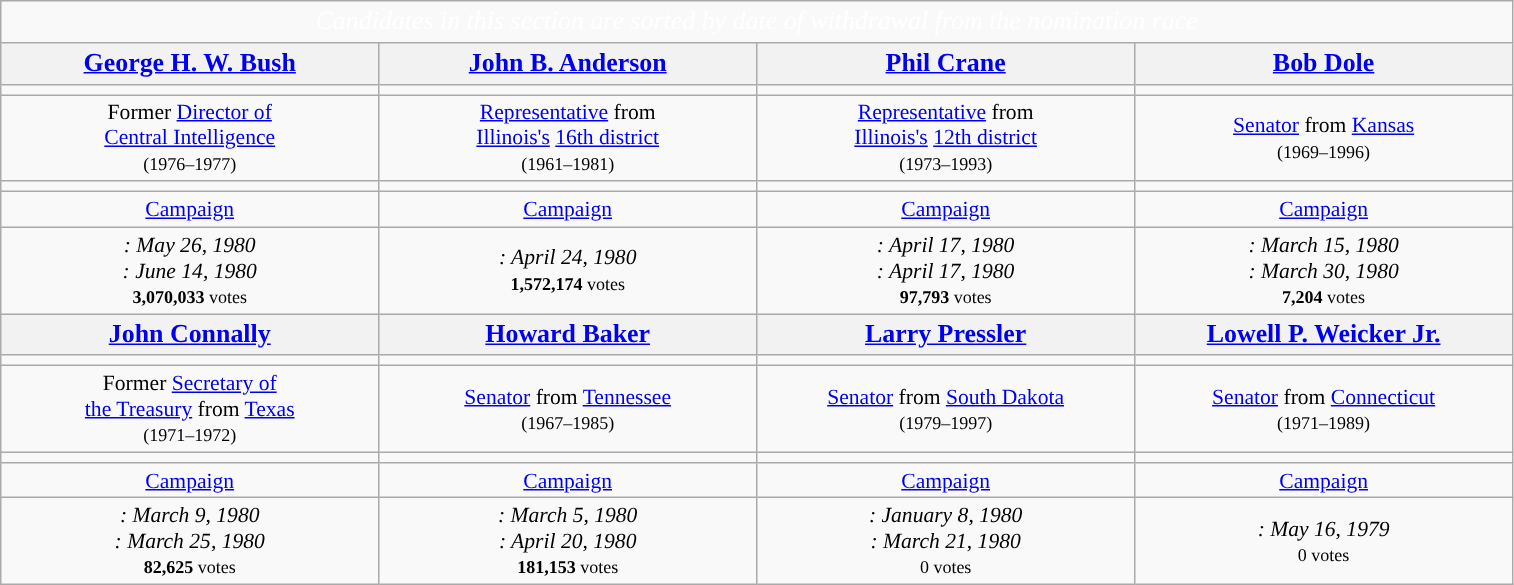<table class="wikitable" style="font-size:90%">
<tr>
<td colspan="5" style="text-align:center; width:1000px; font-size:120%; color:white; background:"><em>Candidates in this section are sorted by date of withdrawal from the nomination race</em></td>
</tr>
<tr>
<th scope="col" style="width:10em; font-size:120%;"><a href='#'>George H. W. Bush</a></th>
<th scope="col" style="width:10em; font-size:120%;"><a href='#'>John B. Anderson</a></th>
<th scope="col" style="width:10em; font-size:120%;"><a href='#'>Phil Crane</a></th>
<th scope="col" style="width:10em; font-size:120%;"><a href='#'>Bob Dole</a></th>
</tr>
<tr>
<td></td>
<td></td>
<td></td>
<td></td>
</tr>
<tr style="text-align:center">
<td>Former <a href='#'>Director of<br>Central Intelligence</a><br><small>(1976–1977)</small></td>
<td><a href='#'>Representative</a> from<br><a href='#'>Illinois's</a> <a href='#'>16th district</a><br><small>(1961–1981)</small></td>
<td><a href='#'>Representative</a> from<br><a href='#'>Illinois's</a> <a href='#'>12th district</a><br><small>(1973–1993)</small></td>
<td><a href='#'>Senator</a> from <a href='#'>Kansas</a><br><small>(1969–1996)</small></td>
</tr>
<tr style="text-align:center">
<td></td>
<td></td>
<td></td>
<td></td>
</tr>
<tr style="text-align:center">
<td><a href='#'>Campaign</a></td>
<td><a href='#'>Campaign</a></td>
<td><a href='#'>Campaign</a></td>
<td><a href='#'>Campaign</a></td>
</tr>
<tr style="text-align:center">
<td><em>: May 26, 1980</em><br><em>: June 14, 1980</em><br><small><strong>3,070,033</strong> votes</small></td>
<td><em>: April 24, 1980</em><br><small><strong>1,572,174</strong> votes</small></td>
<td><em>: April 17, 1980</em><br><em>: April 17, 1980</em><br><small><strong>97,793</strong> votes</small></td>
<td><em>: March 15, 1980</em><br><em>: March 30, 1980</em><br><small><strong>7,204</strong> votes</small></td>
</tr>
<tr>
<th scope="col" style="width:10em; font-size:120%;"><a href='#'>John Connally</a></th>
<th scope="col" style="width:10em; font-size:120%;"><a href='#'>Howard Baker</a></th>
<th scope="col" style="width:10em; font-size:120%;"><a href='#'>Larry Pressler</a></th>
<th scope="col" style="width:10em; font-size:120%;"><a href='#'>Lowell P. Weicker Jr.</a></th>
</tr>
<tr>
<td></td>
<td></td>
<td></td>
<td></td>
</tr>
<tr style="text-align:center">
<td>Former <a href='#'>Secretary of<br>the Treasury</a> from <a href='#'>Texas</a><br><small>(1971–1972)</small></td>
<td><a href='#'>Senator</a> from <a href='#'>Tennessee</a><br><small>(1967–1985)</small></td>
<td><a href='#'>Senator</a> from <a href='#'>South Dakota</a><br><small>(1979–1997)</small></td>
<td><a href='#'>Senator</a> from <a href='#'>Connecticut</a><br><small>(1971–1989)</small></td>
</tr>
<tr style="text-align:center">
<td></td>
<td></td>
<td></td>
<td></td>
</tr>
<tr style="text-align:center">
<td><a href='#'>Campaign</a></td>
<td><a href='#'>Campaign</a></td>
<td><a href='#'>Campaign</a></td>
<td><a href='#'>Campaign</a></td>
</tr>
<tr style="text-align:center">
<td><em>: March 9, 1980</em><br><em>: March 25, 1980</em><br><small><strong>82,625</strong> votes</small></td>
<td><em>: March 5, 1980</em><br><em>: April 20, 1980</em><br><small><strong>181,153</strong> votes</small></td>
<td><em>: January 8, 1980</em><br><em>: March 21, 1980</em><br><small>0 votes</small></td>
<td><em>: May 16, 1979</em><br><small>0 votes</small></td>
</tr>
</table>
